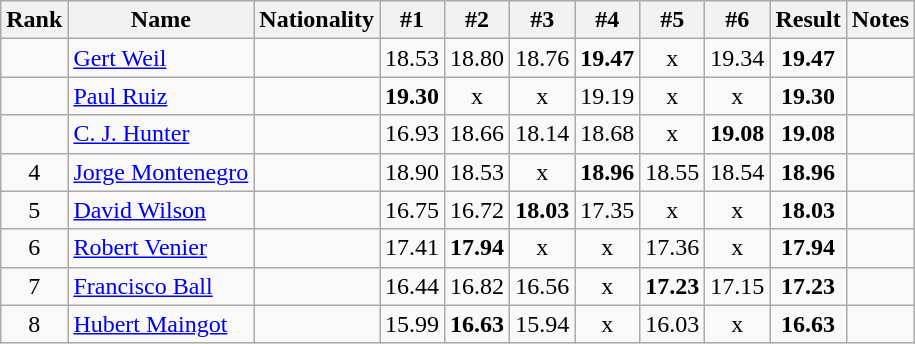<table class="wikitable sortable" style="text-align:center">
<tr>
<th>Rank</th>
<th>Name</th>
<th>Nationality</th>
<th>#1</th>
<th>#2</th>
<th>#3</th>
<th>#4</th>
<th>#5</th>
<th>#6</th>
<th>Result</th>
<th>Notes</th>
</tr>
<tr>
<td></td>
<td align=left><a href='#'>Gert Weil</a></td>
<td align=left></td>
<td>18.53</td>
<td>18.80</td>
<td>18.76</td>
<td><strong>19.47</strong></td>
<td>x</td>
<td>19.34</td>
<td><strong>19.47</strong></td>
<td></td>
</tr>
<tr>
<td></td>
<td align=left><a href='#'>Paul Ruiz</a></td>
<td align=left></td>
<td><strong>19.30</strong></td>
<td>x</td>
<td>x</td>
<td>19.19</td>
<td>x</td>
<td>x</td>
<td><strong>19.30</strong></td>
<td></td>
</tr>
<tr>
<td></td>
<td align=left><a href='#'>C. J. Hunter</a></td>
<td align=left></td>
<td>16.93</td>
<td>18.66</td>
<td>18.14</td>
<td>18.68</td>
<td>x</td>
<td><strong>19.08</strong></td>
<td><strong>19.08</strong></td>
<td></td>
</tr>
<tr>
<td>4</td>
<td align=left><a href='#'>Jorge Montenegro</a></td>
<td align=left></td>
<td>18.90</td>
<td>18.53</td>
<td>x</td>
<td><strong>18.96</strong></td>
<td>18.55</td>
<td>18.54</td>
<td><strong>18.96</strong></td>
<td></td>
</tr>
<tr>
<td>5</td>
<td align=left><a href='#'>David Wilson</a></td>
<td align=left></td>
<td>16.75</td>
<td>16.72</td>
<td><strong>18.03</strong></td>
<td>17.35</td>
<td>x</td>
<td>x</td>
<td><strong>18.03</strong></td>
<td></td>
</tr>
<tr>
<td>6</td>
<td align=left><a href='#'>Robert Venier</a></td>
<td align=left></td>
<td>17.41</td>
<td><strong>17.94</strong></td>
<td>x</td>
<td>x</td>
<td>17.36</td>
<td>x</td>
<td><strong>17.94</strong></td>
<td></td>
</tr>
<tr>
<td>7</td>
<td align=left><a href='#'>Francisco Ball</a></td>
<td align=left></td>
<td>16.44</td>
<td>16.82</td>
<td>16.56</td>
<td>x</td>
<td><strong>17.23</strong></td>
<td>17.15</td>
<td><strong>17.23</strong></td>
<td></td>
</tr>
<tr>
<td>8</td>
<td align=left><a href='#'>Hubert Maingot</a></td>
<td align=left></td>
<td>15.99</td>
<td><strong>16.63</strong></td>
<td>15.94</td>
<td>x</td>
<td>16.03</td>
<td>x</td>
<td><strong>16.63</strong></td>
<td></td>
</tr>
</table>
